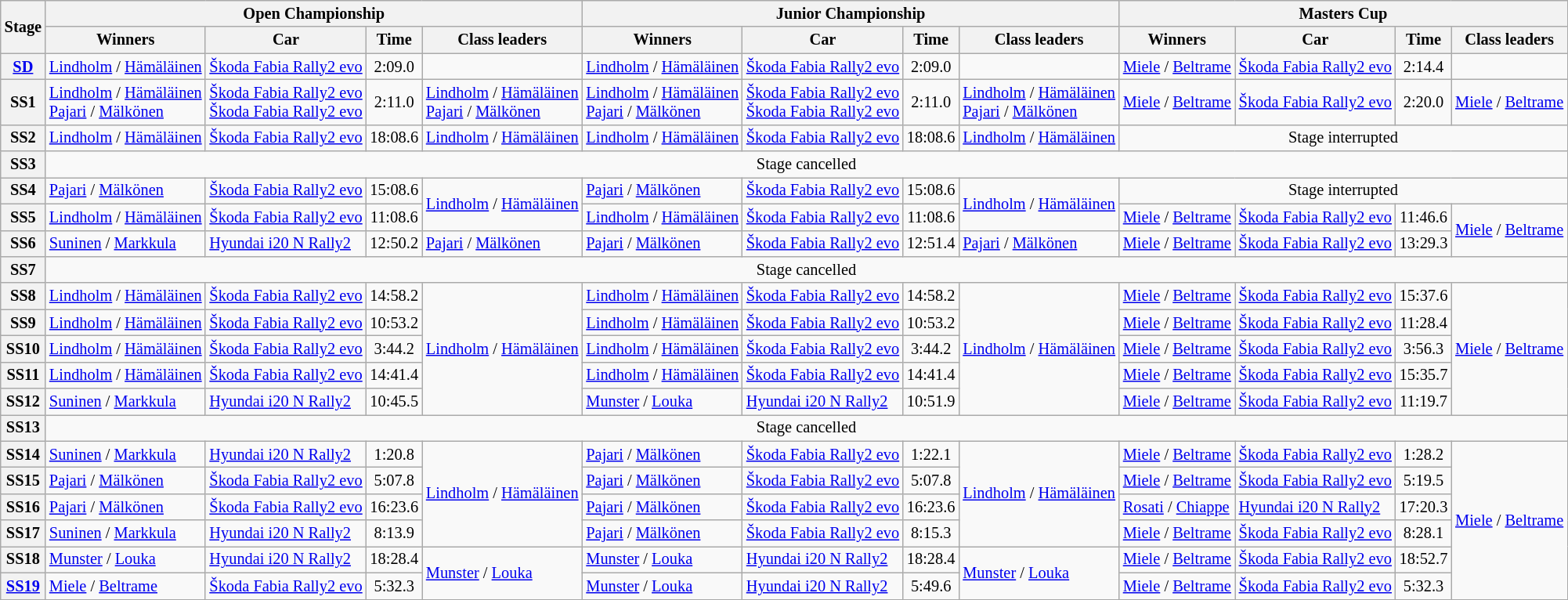<table class="wikitable" style="font-size:85%">
<tr>
<th rowspan="2">Stage</th>
<th colspan="4">Open Championship</th>
<th colspan="4">Junior Championship</th>
<th colspan="4">Masters Cup</th>
</tr>
<tr>
<th>Winners</th>
<th>Car</th>
<th>Time</th>
<th>Class leaders</th>
<th>Winners</th>
<th>Car</th>
<th>Time</th>
<th>Class leaders</th>
<th>Winners</th>
<th>Car</th>
<th>Time</th>
<th>Class leaders</th>
</tr>
<tr>
<th><a href='#'>SD</a></th>
<td><a href='#'>Lindholm</a> / <a href='#'>Hämäläinen</a></td>
<td><a href='#'>Škoda Fabia Rally2 evo</a></td>
<td align="center">2:09.0</td>
<td></td>
<td><a href='#'>Lindholm</a> / <a href='#'>Hämäläinen</a></td>
<td><a href='#'>Škoda Fabia Rally2 evo</a></td>
<td align="center">2:09.0</td>
<td></td>
<td><a href='#'>Miele</a> / <a href='#'>Beltrame</a></td>
<td><a href='#'>Škoda Fabia Rally2 evo</a></td>
<td align="center">2:14.4</td>
<td></td>
</tr>
<tr>
<th>SS1</th>
<td nowrap><a href='#'>Lindholm</a> / <a href='#'>Hämäläinen</a><br><a href='#'>Pajari</a> / <a href='#'>Mälkönen</a></td>
<td nowrap><a href='#'>Škoda Fabia Rally2 evo</a><br><a href='#'>Škoda Fabia Rally2 evo</a></td>
<td align="center">2:11.0</td>
<td nowrap><a href='#'>Lindholm</a> / <a href='#'>Hämäläinen</a><br><a href='#'>Pajari</a> / <a href='#'>Mälkönen</a></td>
<td nowrap><a href='#'>Lindholm</a> / <a href='#'>Hämäläinen</a><br><a href='#'>Pajari</a> / <a href='#'>Mälkönen</a></td>
<td nowrap><a href='#'>Škoda Fabia Rally2 evo</a><br><a href='#'>Škoda Fabia Rally2 evo</a></td>
<td align="center">2:11.0</td>
<td nowrap><a href='#'>Lindholm</a> / <a href='#'>Hämäläinen</a><br><a href='#'>Pajari</a> / <a href='#'>Mälkönen</a></td>
<td nowrap><a href='#'>Miele</a> / <a href='#'>Beltrame</a></td>
<td nowrap><a href='#'>Škoda Fabia Rally2 evo</a></td>
<td align="center">2:20.0</td>
<td nowrap><a href='#'>Miele</a> / <a href='#'>Beltrame</a></td>
</tr>
<tr>
<th>SS2</th>
<td><a href='#'>Lindholm</a> / <a href='#'>Hämäläinen</a></td>
<td><a href='#'>Škoda Fabia Rally2 evo</a></td>
<td align="center">18:08.6</td>
<td><a href='#'>Lindholm</a> / <a href='#'>Hämäläinen</a></td>
<td><a href='#'>Lindholm</a> / <a href='#'>Hämäläinen</a></td>
<td><a href='#'>Škoda Fabia Rally2 evo</a></td>
<td align="center">18:08.6</td>
<td><a href='#'>Lindholm</a> / <a href='#'>Hämäläinen</a></td>
<td colspan="4" align="center">Stage interrupted</td>
</tr>
<tr>
<th>SS3</th>
<td colspan="12" align="center">Stage cancelled</td>
</tr>
<tr>
<th>SS4</th>
<td><a href='#'>Pajari</a> / <a href='#'>Mälkönen</a></td>
<td><a href='#'>Škoda Fabia Rally2 evo</a></td>
<td align="center">15:08.6</td>
<td rowspan="2"><a href='#'>Lindholm</a> / <a href='#'>Hämäläinen</a></td>
<td><a href='#'>Pajari</a> / <a href='#'>Mälkönen</a></td>
<td><a href='#'>Škoda Fabia Rally2 evo</a></td>
<td align="center">15:08.6</td>
<td rowspan="2"><a href='#'>Lindholm</a> / <a href='#'>Hämäläinen</a></td>
<td colspan="4" align="center">Stage interrupted</td>
</tr>
<tr>
<th>SS5</th>
<td><a href='#'>Lindholm</a> / <a href='#'>Hämäläinen</a></td>
<td><a href='#'>Škoda Fabia Rally2 evo</a></td>
<td align="center">11:08.6</td>
<td><a href='#'>Lindholm</a> / <a href='#'>Hämäläinen</a></td>
<td><a href='#'>Škoda Fabia Rally2 evo</a></td>
<td align="center">11:08.6</td>
<td><a href='#'>Miele</a> / <a href='#'>Beltrame</a></td>
<td><a href='#'>Škoda Fabia Rally2 evo</a></td>
<td align="center">11:46.6</td>
<td rowspan="2"><a href='#'>Miele</a> / <a href='#'>Beltrame</a></td>
</tr>
<tr>
<th>SS6</th>
<td><a href='#'>Suninen</a> / <a href='#'>Markkula</a></td>
<td><a href='#'>Hyundai i20 N Rally2</a></td>
<td align="center">12:50.2</td>
<td><a href='#'>Pajari</a> / <a href='#'>Mälkönen</a></td>
<td><a href='#'>Pajari</a> / <a href='#'>Mälkönen</a></td>
<td><a href='#'>Škoda Fabia Rally2 evo</a></td>
<td align="center">12:51.4</td>
<td><a href='#'>Pajari</a> / <a href='#'>Mälkönen</a></td>
<td><a href='#'>Miele</a> / <a href='#'>Beltrame</a></td>
<td><a href='#'>Škoda Fabia Rally2 evo</a></td>
<td align="center">13:29.3</td>
</tr>
<tr>
<th>SS7</th>
<td colspan="12" align="center">Stage cancelled</td>
</tr>
<tr>
<th>SS8</th>
<td><a href='#'>Lindholm</a> / <a href='#'>Hämäläinen</a></td>
<td><a href='#'>Škoda Fabia Rally2 evo</a></td>
<td align="center">14:58.2</td>
<td rowspan="5"><a href='#'>Lindholm</a> / <a href='#'>Hämäläinen</a></td>
<td><a href='#'>Lindholm</a> / <a href='#'>Hämäläinen</a></td>
<td><a href='#'>Škoda Fabia Rally2 evo</a></td>
<td align="center">14:58.2</td>
<td rowspan="5"><a href='#'>Lindholm</a> / <a href='#'>Hämäläinen</a></td>
<td><a href='#'>Miele</a> / <a href='#'>Beltrame</a></td>
<td><a href='#'>Škoda Fabia Rally2 evo</a></td>
<td align="center">15:37.6</td>
<td rowspan="5"><a href='#'>Miele</a> / <a href='#'>Beltrame</a></td>
</tr>
<tr>
<th>SS9</th>
<td><a href='#'>Lindholm</a> / <a href='#'>Hämäläinen</a></td>
<td><a href='#'>Škoda Fabia Rally2 evo</a></td>
<td align="center">10:53.2</td>
<td><a href='#'>Lindholm</a> / <a href='#'>Hämäläinen</a></td>
<td><a href='#'>Škoda Fabia Rally2 evo</a></td>
<td align="center">10:53.2</td>
<td><a href='#'>Miele</a> / <a href='#'>Beltrame</a></td>
<td><a href='#'>Škoda Fabia Rally2 evo</a></td>
<td align="center">11:28.4</td>
</tr>
<tr>
<th>SS10</th>
<td><a href='#'>Lindholm</a> / <a href='#'>Hämäläinen</a></td>
<td><a href='#'>Škoda Fabia Rally2 evo</a></td>
<td align="center">3:44.2</td>
<td><a href='#'>Lindholm</a> / <a href='#'>Hämäläinen</a></td>
<td><a href='#'>Škoda Fabia Rally2 evo</a></td>
<td align="center">3:44.2</td>
<td><a href='#'>Miele</a> / <a href='#'>Beltrame</a></td>
<td><a href='#'>Škoda Fabia Rally2 evo</a></td>
<td align="center">3:56.3</td>
</tr>
<tr>
<th>SS11</th>
<td><a href='#'>Lindholm</a> / <a href='#'>Hämäläinen</a></td>
<td><a href='#'>Škoda Fabia Rally2 evo</a></td>
<td align="center">14:41.4</td>
<td><a href='#'>Lindholm</a> / <a href='#'>Hämäläinen</a></td>
<td><a href='#'>Škoda Fabia Rally2 evo</a></td>
<td align="center">14:41.4</td>
<td><a href='#'>Miele</a> / <a href='#'>Beltrame</a></td>
<td><a href='#'>Škoda Fabia Rally2 evo</a></td>
<td align="center">15:35.7</td>
</tr>
<tr>
<th>SS12</th>
<td><a href='#'>Suninen</a> / <a href='#'>Markkula</a></td>
<td><a href='#'>Hyundai i20 N Rally2</a></td>
<td align="center">10:45.5</td>
<td><a href='#'>Munster</a> / <a href='#'>Louka</a></td>
<td><a href='#'>Hyundai i20 N Rally2</a></td>
<td align="center">10:51.9</td>
<td><a href='#'>Miele</a> / <a href='#'>Beltrame</a></td>
<td><a href='#'>Škoda Fabia Rally2 evo</a></td>
<td align="center">11:19.7</td>
</tr>
<tr>
<th>SS13</th>
<td colspan="12" align="center">Stage cancelled</td>
</tr>
<tr>
<th>SS14</th>
<td><a href='#'>Suninen</a> / <a href='#'>Markkula</a></td>
<td><a href='#'>Hyundai i20 N Rally2</a></td>
<td align="center">1:20.8</td>
<td rowspan="4"><a href='#'>Lindholm</a> / <a href='#'>Hämäläinen</a></td>
<td><a href='#'>Pajari</a> / <a href='#'>Mälkönen</a></td>
<td><a href='#'>Škoda Fabia Rally2 evo</a></td>
<td align="center">1:22.1</td>
<td rowspan="4"><a href='#'>Lindholm</a> / <a href='#'>Hämäläinen</a></td>
<td><a href='#'>Miele</a> / <a href='#'>Beltrame</a></td>
<td><a href='#'>Škoda Fabia Rally2 evo</a></td>
<td align="center">1:28.2</td>
<td rowspan="6"><a href='#'>Miele</a> / <a href='#'>Beltrame</a></td>
</tr>
<tr>
<th>SS15</th>
<td><a href='#'>Pajari</a> / <a href='#'>Mälkönen</a></td>
<td><a href='#'>Škoda Fabia Rally2 evo</a></td>
<td align="center">5:07.8</td>
<td><a href='#'>Pajari</a> / <a href='#'>Mälkönen</a></td>
<td><a href='#'>Škoda Fabia Rally2 evo</a></td>
<td align="center">5:07.8</td>
<td><a href='#'>Miele</a> / <a href='#'>Beltrame</a></td>
<td><a href='#'>Škoda Fabia Rally2 evo</a></td>
<td align="center">5:19.5</td>
</tr>
<tr>
<th>SS16</th>
<td><a href='#'>Pajari</a> / <a href='#'>Mälkönen</a></td>
<td><a href='#'>Škoda Fabia Rally2 evo</a></td>
<td align="center">16:23.6</td>
<td><a href='#'>Pajari</a> / <a href='#'>Mälkönen</a></td>
<td><a href='#'>Škoda Fabia Rally2 evo</a></td>
<td align="center">16:23.6</td>
<td nowrap><a href='#'>Rosati</a> / <a href='#'>Chiappe</a></td>
<td><a href='#'>Hyundai i20 N Rally2</a></td>
<td align="center">17:20.3</td>
</tr>
<tr>
<th>SS17</th>
<td><a href='#'>Suninen</a> / <a href='#'>Markkula</a></td>
<td><a href='#'>Hyundai i20 N Rally2</a></td>
<td align="center">8:13.9</td>
<td><a href='#'>Pajari</a> / <a href='#'>Mälkönen</a></td>
<td><a href='#'>Škoda Fabia Rally2 evo</a></td>
<td align="center">8:15.3</td>
<td><a href='#'>Miele</a> / <a href='#'>Beltrame</a></td>
<td><a href='#'>Škoda Fabia Rally2 evo</a></td>
<td align="center">8:28.1</td>
</tr>
<tr>
<th>SS18</th>
<td><a href='#'>Munster</a> / <a href='#'>Louka</a></td>
<td><a href='#'>Hyundai i20 N Rally2</a></td>
<td align="center">18:28.4</td>
<td rowspan="2"><a href='#'>Munster</a> / <a href='#'>Louka</a></td>
<td><a href='#'>Munster</a> / <a href='#'>Louka</a></td>
<td><a href='#'>Hyundai i20 N Rally2</a></td>
<td align="center">18:28.4</td>
<td rowspan="2"><a href='#'>Munster</a> / <a href='#'>Louka</a></td>
<td><a href='#'>Miele</a> / <a href='#'>Beltrame</a></td>
<td><a href='#'>Škoda Fabia Rally2 evo</a></td>
<td align="center">18:52.7</td>
</tr>
<tr>
<th><a href='#'>SS19</a></th>
<td><a href='#'>Miele</a> / <a href='#'>Beltrame</a></td>
<td><a href='#'>Škoda Fabia Rally2 evo</a></td>
<td align="center">5:32.3</td>
<td><a href='#'>Munster</a> / <a href='#'>Louka</a></td>
<td><a href='#'>Hyundai i20 N Rally2</a></td>
<td align="center">5:49.6</td>
<td><a href='#'>Miele</a> / <a href='#'>Beltrame</a></td>
<td><a href='#'>Škoda Fabia Rally2 evo</a></td>
<td align="center">5:32.3</td>
</tr>
<tr>
</tr>
</table>
